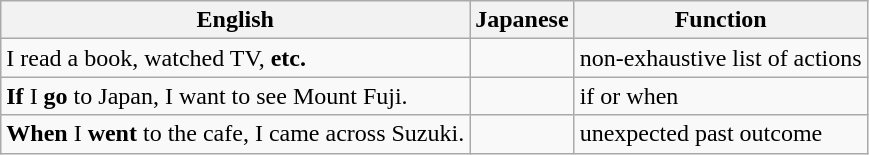<table class="wikitable">
<tr>
<th>English</th>
<th>Japanese</th>
<th>Function</th>
</tr>
<tr>
<td>I read a book, watched TV, <strong>etc.</strong></td>
<td></td>
<td>non‑exhaustive list of actions</td>
</tr>
<tr>
<td><strong>If</strong> I <strong>go</strong> to Japan, I want to see Mount Fuji.</td>
<td></td>
<td>if or when</td>
</tr>
<tr>
<td><strong>When</strong> I <strong>went</strong> to the cafe, I came across Suzuki.</td>
<td></td>
<td>unexpected past outcome</td>
</tr>
</table>
